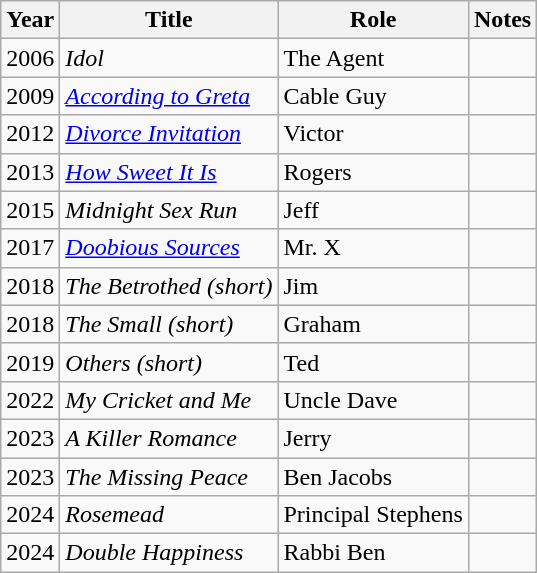<table class="wikitable sortable">
<tr>
<th>Year</th>
<th>Title</th>
<th>Role</th>
<th>Notes</th>
</tr>
<tr>
<td>2006</td>
<td><em>Idol</em></td>
<td>The Agent</td>
<td></td>
</tr>
<tr>
<td>2009</td>
<td><em><a href='#'>According to Greta</a></em></td>
<td>Cable Guy</td>
<td></td>
</tr>
<tr>
<td>2012</td>
<td><em><a href='#'>Divorce Invitation</a></em></td>
<td>Victor</td>
<td></td>
</tr>
<tr>
<td>2013</td>
<td><a href='#'><em>How Sweet It Is</em></a></td>
<td>Rogers</td>
<td></td>
</tr>
<tr>
<td>2015</td>
<td><em>Midnight Sex Run</em></td>
<td>Jeff</td>
<td></td>
</tr>
<tr>
<td>2017</td>
<td><em><a href='#'>Doobious Sources</a></em></td>
<td>Mr. X</td>
<td></td>
</tr>
<tr>
<td>2018</td>
<td><em>The Betrothed (short)</em></td>
<td>Jim</td>
<td></td>
</tr>
<tr>
<td>2018</td>
<td><em>The Small (short)</em></td>
<td>Graham</td>
<td></td>
</tr>
<tr>
<td>2019</td>
<td><em>Others (short)</em></td>
<td>Ted</td>
<td></td>
</tr>
<tr>
<td>2022</td>
<td><em>My Cricket and Me</em></td>
<td>Uncle Dave</td>
<td></td>
</tr>
<tr>
<td>2023</td>
<td><em>A Killer Romance</em></td>
<td>Jerry</td>
<td></td>
</tr>
<tr>
<td>2023</td>
<td><em>The Missing Peace</em></td>
<td>Ben Jacobs</td>
<td></td>
</tr>
<tr>
<td>2024</td>
<td><em>Rosemead</em></td>
<td>Principal Stephens</td>
<td></td>
</tr>
<tr>
<td>2024</td>
<td><em>Double Happiness</em></td>
<td>Rabbi Ben</td>
<td></td>
</tr>
</table>
